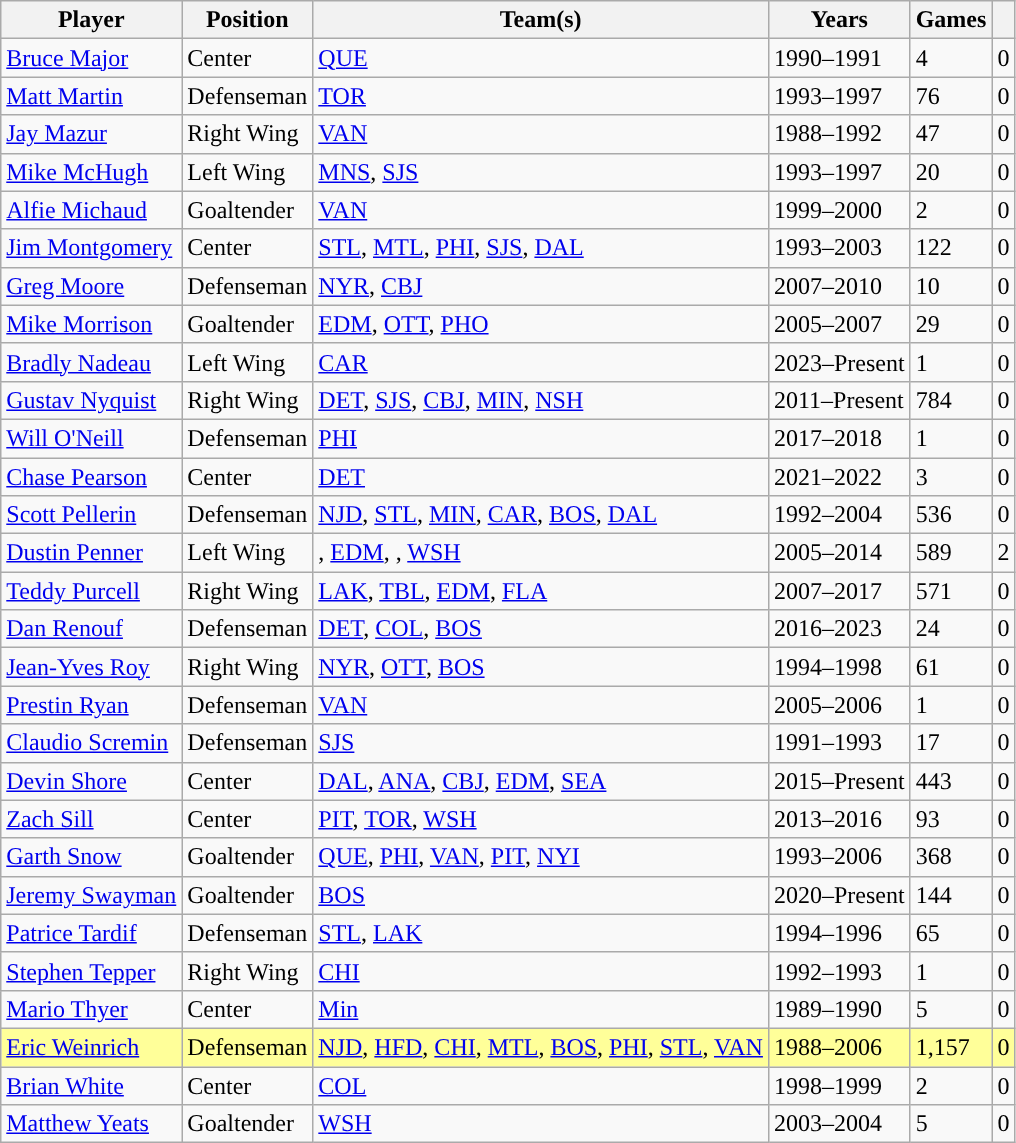<table class="wikitable sortable">
<tr>
<th>Player</th>
<th>Position</th>
<th>Team(s)</th>
<th>Years</th>
<th>Games</th>
<th><a href='#'></a></th>
</tr>
<tr>
<td><a href='#'>Bruce Major</a></td>
<td>Center</td>
<td><a href='#'>QUE</a></td>
<td>1990–1991</td>
<td>4</td>
<td>0</td>
</tr>
<tr>
<td><a href='#'>Matt Martin</a></td>
<td>Defenseman</td>
<td><a href='#'>TOR</a></td>
<td>1993–1997</td>
<td>76</td>
<td>0</td>
</tr>
<tr>
<td><a href='#'>Jay Mazur</a></td>
<td>Right Wing</td>
<td><a href='#'>VAN</a></td>
<td>1988–1992</td>
<td>47</td>
<td>0</td>
</tr>
<tr>
<td><a href='#'>Mike McHugh</a></td>
<td>Left Wing</td>
<td><a href='#'>MNS</a>, <a href='#'>SJS</a></td>
<td>1993–1997</td>
<td>20</td>
<td>0</td>
</tr>
<tr>
<td><a href='#'>Alfie Michaud</a></td>
<td>Goaltender</td>
<td><a href='#'>VAN</a></td>
<td>1999–2000</td>
<td>2</td>
<td>0</td>
</tr>
<tr>
<td><a href='#'>Jim Montgomery</a></td>
<td>Center</td>
<td><a href='#'>STL</a>, <a href='#'>MTL</a>, <a href='#'>PHI</a>, <a href='#'>SJS</a>, <a href='#'>DAL</a></td>
<td>1993–2003</td>
<td>122</td>
<td>0</td>
</tr>
<tr>
<td><a href='#'>Greg Moore</a></td>
<td>Defenseman</td>
<td><a href='#'>NYR</a>, <a href='#'>CBJ</a></td>
<td>2007–2010</td>
<td>10</td>
<td>0</td>
</tr>
<tr>
<td><a href='#'>Mike Morrison</a></td>
<td>Goaltender</td>
<td><a href='#'>EDM</a>, <a href='#'>OTT</a>, <a href='#'>PHO</a></td>
<td>2005–2007</td>
<td>29</td>
<td>0</td>
</tr>
<tr>
<td><a href='#'>Bradly Nadeau</a></td>
<td>Left Wing</td>
<td><a href='#'>CAR</a></td>
<td>2023–Present</td>
<td>1</td>
<td>0</td>
</tr>
<tr>
<td><a href='#'>Gustav Nyquist</a></td>
<td>Right Wing</td>
<td><a href='#'>DET</a>, <a href='#'>SJS</a>, <a href='#'>CBJ</a>, <a href='#'>MIN</a>, <a href='#'>NSH</a></td>
<td>2011–Present</td>
<td>784</td>
<td>0</td>
</tr>
<tr>
<td><a href='#'>Will O'Neill</a></td>
<td>Defenseman</td>
<td><a href='#'>PHI</a></td>
<td>2017–2018</td>
<td>1</td>
<td>0</td>
</tr>
<tr>
<td><a href='#'>Chase Pearson</a></td>
<td>Center</td>
<td><a href='#'>DET</a></td>
<td>2021–2022</td>
<td>3</td>
<td>0</td>
</tr>
<tr>
<td><a href='#'>Scott Pellerin</a></td>
<td>Defenseman</td>
<td><a href='#'>NJD</a>, <a href='#'>STL</a>, <a href='#'>MIN</a>, <a href='#'>CAR</a>, <a href='#'>BOS</a>, <a href='#'>DAL</a></td>
<td>1992–2004</td>
<td>536</td>
<td>0</td>
</tr>
<tr>
<td><a href='#'>Dustin Penner</a></td>
<td>Left Wing</td>
<td><span><strong></strong></span>, <a href='#'>EDM</a>, <span><strong></strong></span>, <a href='#'>WSH</a></td>
<td>2005–2014</td>
<td>589</td>
<td>2</td>
</tr>
<tr>
<td><a href='#'>Teddy Purcell</a></td>
<td>Right Wing</td>
<td><a href='#'>LAK</a>, <a href='#'>TBL</a>, <a href='#'>EDM</a>, <a href='#'>FLA</a></td>
<td>2007–2017</td>
<td>571</td>
<td>0</td>
</tr>
<tr>
<td><a href='#'>Dan Renouf</a></td>
<td>Defenseman</td>
<td><a href='#'>DET</a>, <a href='#'>COL</a>, <a href='#'>BOS</a></td>
<td>2016–2023</td>
<td>24</td>
<td>0</td>
</tr>
<tr>
<td><a href='#'>Jean-Yves Roy</a></td>
<td>Right Wing</td>
<td><a href='#'>NYR</a>, <a href='#'>OTT</a>, <a href='#'>BOS</a></td>
<td>1994–1998</td>
<td>61</td>
<td>0</td>
</tr>
<tr>
<td><a href='#'>Prestin Ryan</a></td>
<td>Defenseman</td>
<td><a href='#'>VAN</a></td>
<td>2005–2006</td>
<td>1</td>
<td>0</td>
</tr>
<tr>
<td><a href='#'>Claudio Scremin</a></td>
<td>Defenseman</td>
<td><a href='#'>SJS</a></td>
<td>1991–1993</td>
<td>17</td>
<td>0</td>
</tr>
<tr>
<td><a href='#'>Devin Shore</a></td>
<td>Center</td>
<td><a href='#'>DAL</a>, <a href='#'>ANA</a>, <a href='#'>CBJ</a>, <a href='#'>EDM</a>, <a href='#'>SEA</a></td>
<td>2015–Present</td>
<td>443</td>
<td>0</td>
</tr>
<tr>
<td><a href='#'>Zach Sill</a></td>
<td>Center</td>
<td><a href='#'>PIT</a>, <a href='#'>TOR</a>, <a href='#'>WSH</a></td>
<td>2013–2016</td>
<td>93</td>
<td>0</td>
</tr>
<tr>
<td><a href='#'>Garth Snow</a></td>
<td>Goaltender</td>
<td><a href='#'>QUE</a>, <a href='#'>PHI</a>, <a href='#'>VAN</a>, <a href='#'>PIT</a>, <a href='#'>NYI</a></td>
<td>1993–2006</td>
<td>368</td>
<td>0</td>
</tr>
<tr>
<td><a href='#'>Jeremy Swayman</a></td>
<td>Goaltender</td>
<td><a href='#'>BOS</a></td>
<td>2020–Present</td>
<td>144</td>
<td>0</td>
</tr>
<tr>
<td><a href='#'>Patrice Tardif</a></td>
<td>Defenseman</td>
<td><a href='#'>STL</a>, <a href='#'>LAK</a></td>
<td>1994–1996</td>
<td>65</td>
<td>0</td>
</tr>
<tr>
<td><a href='#'>Stephen Tepper</a></td>
<td>Right Wing</td>
<td><a href='#'>CHI</a></td>
<td>1992–1993</td>
<td>1</td>
<td>0</td>
</tr>
<tr>
<td><a href='#'>Mario Thyer</a></td>
<td>Center</td>
<td><a href='#'>Min</a></td>
<td>1989–1990</td>
<td>5</td>
<td>0</td>
</tr>
<tr bgcolor=FFFF99>
<td><a href='#'>Eric Weinrich</a></td>
<td>Defenseman</td>
<td><a href='#'>NJD</a>, <a href='#'>HFD</a>, <a href='#'>CHI</a>, <a href='#'>MTL</a>, <a href='#'>BOS</a>, <a href='#'>PHI</a>, <a href='#'>STL</a>, <a href='#'>VAN</a></td>
<td>1988–2006</td>
<td>1,157</td>
<td>0</td>
</tr>
<tr>
<td><a href='#'>Brian White</a></td>
<td>Center</td>
<td><a href='#'>COL</a></td>
<td>1998–1999</td>
<td>2</td>
<td>0</td>
</tr>
<tr>
<td><a href='#'>Matthew Yeats</a></td>
<td>Goaltender</td>
<td><a href='#'>WSH</a></td>
<td>2003–2004</td>
<td>5</td>
<td>0</td>
</tr>
</table>
